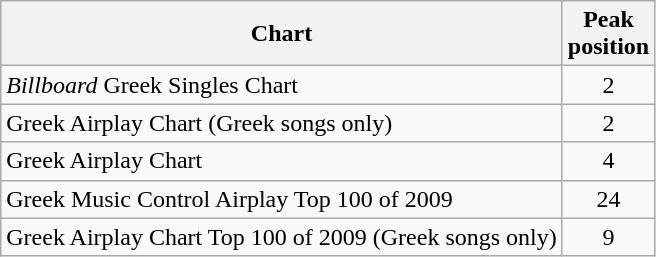<table class="wikitable sortable">
<tr>
<th>Chart</th>
<th>Peak<br>position</th>
</tr>
<tr>
<td><em>Billboard</em> Greek Singles Chart</td>
<td align="center">2 </td>
</tr>
<tr>
<td>Greek Airplay Chart (Greek songs only)</td>
<td align="center">2</td>
</tr>
<tr>
<td>Greek Airplay Chart</td>
<td align="center">4</td>
</tr>
<tr>
<td>Greek Music Control Airplay Top 100 of 2009</td>
<td align="center">24</td>
</tr>
<tr>
<td>Greek Airplay Chart Top 100 of 2009 (Greek songs only)</td>
<td align="center">9</td>
</tr>
</table>
